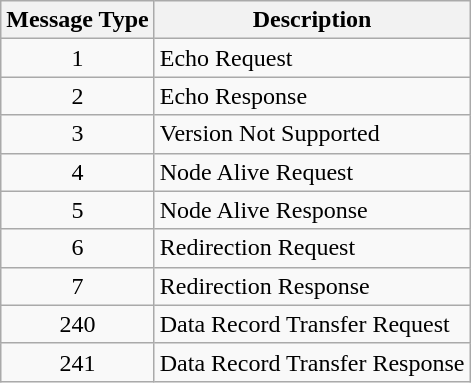<table class="wikitable">
<tr>
<th style="text-align:center">Message Type</th>
<th>Description</th>
</tr>
<tr>
<td style="text-align:center">1</td>
<td>Echo Request</td>
</tr>
<tr>
<td style="text-align:center">2</td>
<td>Echo Response</td>
</tr>
<tr>
<td style="text-align:center">3</td>
<td>Version Not Supported</td>
</tr>
<tr>
<td style="text-align:center">4</td>
<td>Node Alive Request</td>
</tr>
<tr>
<td style="text-align:center">5</td>
<td>Node Alive Response</td>
</tr>
<tr>
<td style="text-align:center">6</td>
<td>Redirection Request</td>
</tr>
<tr>
<td style="text-align:center">7</td>
<td>Redirection Response</td>
</tr>
<tr>
<td style="text-align:center">240</td>
<td>Data Record Transfer Request</td>
</tr>
<tr>
<td style="text-align:center">241</td>
<td>Data Record Transfer Response</td>
</tr>
</table>
